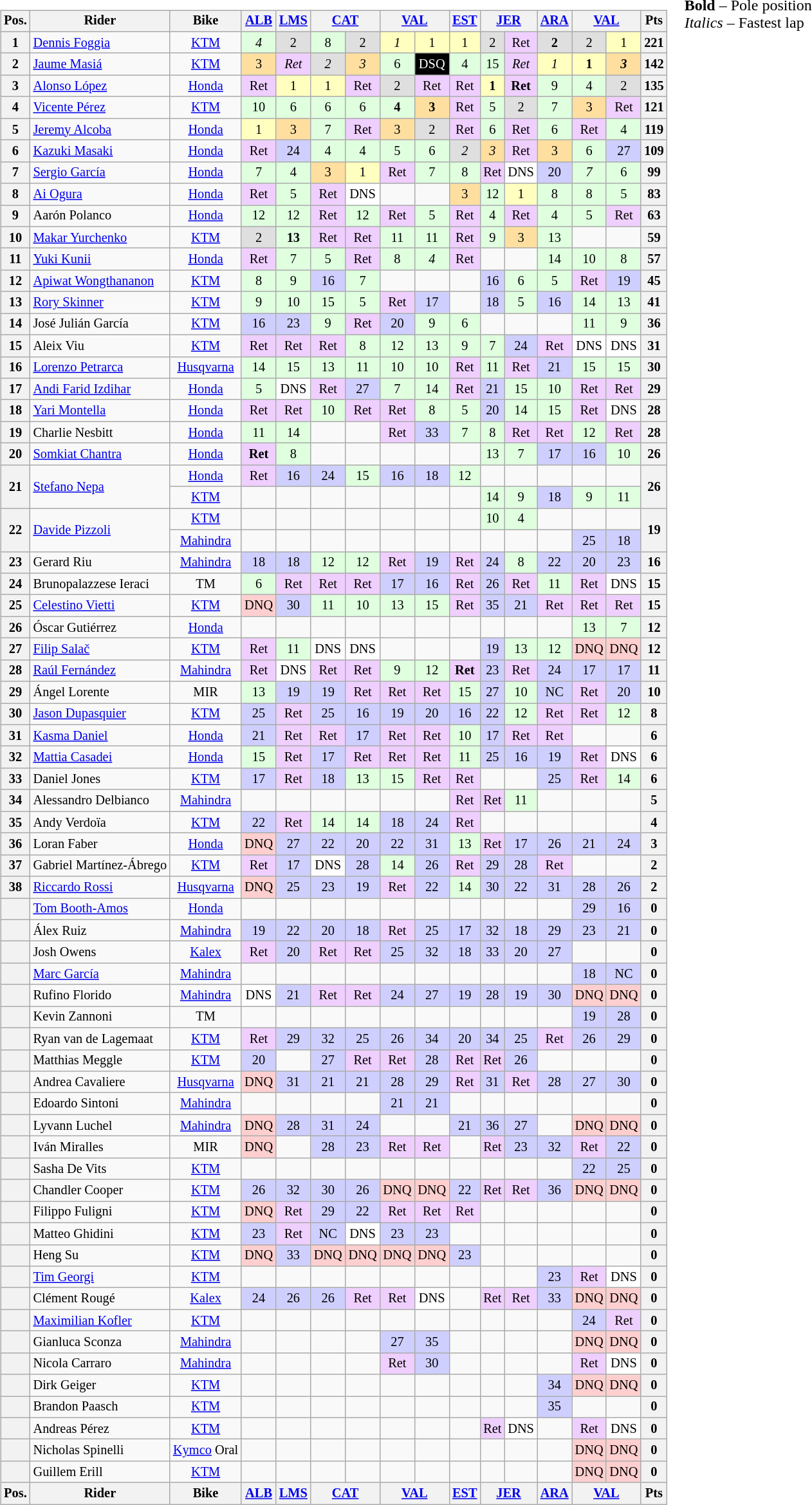<table>
<tr>
<td><br><table class="wikitable" style="font-size: 85%; text-align: center">
<tr valign="top">
<th valign="middle">Pos.</th>
<th valign="middle">Rider</th>
<th valign="middle">Bike</th>
<th><a href='#'>ALB</a><br></th>
<th><a href='#'>LMS</a><br></th>
<th colspan=2><a href='#'>CAT</a><br></th>
<th colspan=2><a href='#'>VAL</a><br></th>
<th><a href='#'>EST</a><br></th>
<th colspan=2><a href='#'>JER</a><br></th>
<th><a href='#'>ARA</a><br></th>
<th colspan=2><a href='#'>VAL</a><br></th>
<th valign="middle">Pts</th>
</tr>
<tr>
<th>1</th>
<td align="left"> <a href='#'>Dennis Foggia</a></td>
<td><a href='#'>KTM</a></td>
<td style="background:#dfffdf;"><em>4</em></td>
<td style="background:#dfdfdf;">2</td>
<td style="background:#dfffdf;">8</td>
<td style="background:#dfdfdf;">2</td>
<td style="background:#ffffbf;"><em>1</em></td>
<td style="background:#ffffbf;">1</td>
<td style="background:#ffffbf;">1</td>
<td style="background:#dfdfdf;">2</td>
<td style="background:#efcfff;">Ret</td>
<td style="background:#dfdfdf;"><strong>2</strong></td>
<td style="background:#dfdfdf;">2</td>
<td style="background:#ffffbf;">1</td>
<th>221</th>
</tr>
<tr>
<th>2</th>
<td align="left"> <a href='#'>Jaume Masiá</a></td>
<td><a href='#'>KTM</a></td>
<td style="background:#ffdf9f;">3</td>
<td style="background:#efcfff;"><em>Ret</em></td>
<td style="background:#dfdfdf;"><em>2</em></td>
<td style="background:#ffdf9f;"><em>3</em></td>
<td style="background:#dfffdf;">6</td>
<td style="background:#000000;color:#ffffff">DSQ</td>
<td style="background:#dfffdf;">4</td>
<td style="background:#dfffdf;">15</td>
<td style="background:#efcfff;"><em>Ret</em></td>
<td style="background:#ffffbf;"><em>1</em></td>
<td style="background:#ffffbf;"><strong>1</strong></td>
<td style="background:#ffdf9f;"><strong><em>3</em></strong></td>
<th>142</th>
</tr>
<tr>
<th>3</th>
<td align="left"> <a href='#'>Alonso López</a></td>
<td><a href='#'>Honda</a></td>
<td style="background:#efcfff;">Ret</td>
<td style="background:#ffffbf;">1</td>
<td style="background:#ffffbf;">1</td>
<td style="background:#efcfff;">Ret</td>
<td style="background:#dfdfdf;">2</td>
<td style="background:#efcfff;">Ret</td>
<td style="background:#efcfff;">Ret</td>
<td style="background:#ffffbf;"><strong>1</strong></td>
<td style="background:#efcfff;"><strong>Ret</strong></td>
<td style="background:#dfffdf;">9</td>
<td style="background:#dfffdf;">4</td>
<td style="background:#dfdfdf;">2</td>
<th>135</th>
</tr>
<tr>
<th>4</th>
<td align="left"> <a href='#'>Vicente Pérez</a></td>
<td><a href='#'>KTM</a></td>
<td style="background:#dfffdf;">10</td>
<td style="background:#dfffdf;">6</td>
<td style="background:#dfffdf;">6</td>
<td style="background:#dfffdf;">6</td>
<td style="background:#dfffdf;"><strong>4</strong></td>
<td style="background:#ffdf9f;"><strong>3</strong></td>
<td style="background:#efcfff;">Ret</td>
<td style="background:#dfffdf;">5</td>
<td style="background:#dfdfdf;">2</td>
<td style="background:#dfffdf;">7</td>
<td style="background:#ffdf9f;">3</td>
<td style="background:#efcfff;">Ret</td>
<th>121</th>
</tr>
<tr>
<th>5</th>
<td align="left"> <a href='#'>Jeremy Alcoba</a></td>
<td><a href='#'>Honda</a></td>
<td style="background:#ffffbf;">1</td>
<td style="background:#ffdf9f;">3</td>
<td style="background:#dfffdf;">7</td>
<td style="background:#efcfff;">Ret</td>
<td style="background:#ffdf9f;">3</td>
<td style="background:#dfdfdf;">2</td>
<td style="background:#efcfff;">Ret</td>
<td style="background:#dfffdf;">6</td>
<td style="background:#efcfff;">Ret</td>
<td style="background:#dfffdf;">6</td>
<td style="background:#efcfff;">Ret</td>
<td style="background:#dfffdf;">4</td>
<th>119</th>
</tr>
<tr>
<th>6</th>
<td align="left"> <a href='#'>Kazuki Masaki</a></td>
<td><a href='#'>Honda</a></td>
<td style="background:#efcfff;">Ret</td>
<td style="background:#cfcfff;">24</td>
<td style="background:#dfffdf;">4</td>
<td style="background:#dfffdf;">4</td>
<td style="background:#dfffdf;">5</td>
<td style="background:#dfffdf;">6</td>
<td style="background:#dfdfdf;"><em>2</em></td>
<td style="background:#ffdf9f;"><em>3</em></td>
<td style="background:#efcfff;">Ret</td>
<td style="background:#ffdf9f;">3</td>
<td style="background:#dfffdf;">6</td>
<td style="background:#cfcfff;">27</td>
<th>109</th>
</tr>
<tr>
<th>7</th>
<td align="left"> <a href='#'>Sergio García</a></td>
<td><a href='#'>Honda</a></td>
<td style="background:#dfffdf;">7</td>
<td style="background:#dfffdf;">4</td>
<td style="background:#ffdf9f;">3</td>
<td style="background:#ffffbf;">1</td>
<td style="background:#efcfff;">Ret</td>
<td style="background:#dfffdf;">7</td>
<td style="background:#dfffdf;">8</td>
<td style="background:#efcfff;">Ret</td>
<td style="background:#ffffff;">DNS</td>
<td style="background:#cfcfff;">20</td>
<td style="background:#dfffdf;"><em>7</em></td>
<td style="background:#dfffdf;">6</td>
<th>99</th>
</tr>
<tr>
<th>8</th>
<td align="left"> <a href='#'>Ai Ogura</a></td>
<td><a href='#'>Honda</a></td>
<td style="background:#efcfff;">Ret</td>
<td style="background:#dfffdf;">5</td>
<td style="background:#efcfff;">Ret</td>
<td style="background:#ffffff;">DNS</td>
<td></td>
<td></td>
<td style="background:#ffdf9f;">3</td>
<td style="background:#dfffdf;">12</td>
<td style="background:#ffffbf;">1</td>
<td style="background:#dfffdf;">8</td>
<td style="background:#dfffdf;">8</td>
<td style="background:#dfffdf;">5</td>
<th>83</th>
</tr>
<tr>
<th>9</th>
<td align="left"> Aarón Polanco</td>
<td><a href='#'>Honda</a></td>
<td style="background:#dfffdf;">12</td>
<td style="background:#dfffdf;">12</td>
<td style="background:#efcfff;">Ret</td>
<td style="background:#dfffdf;">12</td>
<td style="background:#efcfff;">Ret</td>
<td style="background:#dfffdf;">5</td>
<td style="background:#efcfff;">Ret</td>
<td style="background:#dfffdf;">4</td>
<td style="background:#efcfff;">Ret</td>
<td style="background:#dfffdf;">4</td>
<td style="background:#dfffdf;">5</td>
<td style="background:#efcfff;">Ret</td>
<th>63</th>
</tr>
<tr>
<th>10</th>
<td align="left"> <a href='#'>Makar Yurchenko</a></td>
<td><a href='#'>KTM</a></td>
<td style="background:#dfdfdf;">2</td>
<td style="background:#dfffdf;"><strong>13</strong></td>
<td style="background:#efcfff;">Ret</td>
<td style="background:#efcfff;">Ret</td>
<td style="background:#dfffdf;">11</td>
<td style="background:#dfffdf;">11</td>
<td style="background:#efcfff;">Ret</td>
<td style="background:#dfffdf;">9</td>
<td style="background:#ffdf9f;">3</td>
<td style="background:#dfffdf;">13</td>
<td></td>
<td></td>
<th>59</th>
</tr>
<tr>
<th>11</th>
<td align="left"> <a href='#'>Yuki Kunii</a></td>
<td><a href='#'>Honda</a></td>
<td style="background:#efcfff;">Ret</td>
<td style="background:#dfffdf;">7</td>
<td style="background:#dfffdf;">5</td>
<td style="background:#efcfff;">Ret</td>
<td style="background:#dfffdf;">8</td>
<td style="background:#dfffdf;"><em>4</em></td>
<td style="background:#efcfff;">Ret</td>
<td></td>
<td></td>
<td style="background:#dfffdf;">14</td>
<td style="background:#dfffdf;">10</td>
<td style="background:#dfffdf;">8</td>
<th>57</th>
</tr>
<tr>
<th>12</th>
<td align="left"> <a href='#'>Apiwat Wongthananon</a></td>
<td><a href='#'>KTM</a></td>
<td style="background:#dfffdf;">8</td>
<td style="background:#dfffdf;">9</td>
<td style="background:#cfcfff;">16</td>
<td style="background:#dfffdf;">7</td>
<td></td>
<td></td>
<td></td>
<td style="background:#cfcfff;">16</td>
<td style="background:#dfffdf;">6</td>
<td style="background:#dfffdf;">5</td>
<td style="background:#efcfff;">Ret</td>
<td style="background:#cfcfff;">19</td>
<th>45</th>
</tr>
<tr>
<th>13</th>
<td align="left"> <a href='#'>Rory Skinner</a></td>
<td><a href='#'>KTM</a></td>
<td style="background:#dfffdf;">9</td>
<td style="background:#dfffdf;">10</td>
<td style="background:#dfffdf;">15</td>
<td style="background:#dfffdf;">5</td>
<td style="background:#efcfff;">Ret</td>
<td style="background:#cfcfff;">17</td>
<td></td>
<td style="background:#cfcfff;">18</td>
<td style="background:#dfffdf;">5</td>
<td style="background:#cfcfff;">16</td>
<td style="background:#dfffdf;">14</td>
<td style="background:#dfffdf;">13</td>
<th>41</th>
</tr>
<tr>
<th>14</th>
<td align="left"> José Julián García</td>
<td><a href='#'>KTM</a></td>
<td style="background:#cfcfff;">16</td>
<td style="background:#cfcfff;">23</td>
<td style="background:#dfffdf;">9</td>
<td style="background:#efcfff;">Ret</td>
<td style="background:#cfcfff;">20</td>
<td style="background:#dfffdf;">9</td>
<td style="background:#dfffdf;">6</td>
<td></td>
<td></td>
<td></td>
<td style="background:#dfffdf;">11</td>
<td style="background:#dfffdf;">9</td>
<th>36</th>
</tr>
<tr>
<th>15</th>
<td align="left"> Aleix Viu</td>
<td><a href='#'>KTM</a></td>
<td style="background:#efcfff;">Ret</td>
<td style="background:#efcfff;">Ret</td>
<td style="background:#efcfff;">Ret</td>
<td style="background:#dfffdf;">8</td>
<td style="background:#dfffdf;">12</td>
<td style="background:#dfffdf;">13</td>
<td style="background:#dfffdf;">9</td>
<td style="background:#dfffdf;">7</td>
<td style="background:#cfcfff;">24</td>
<td style="background:#efcfff;">Ret</td>
<td style="background:#ffffff;">DNS</td>
<td style="background:#ffffff;">DNS</td>
<th>31</th>
</tr>
<tr>
<th>16</th>
<td align="left"> <a href='#'>Lorenzo Petrarca</a></td>
<td><a href='#'>Husqvarna</a></td>
<td style="background:#dfffdf;">14</td>
<td style="background:#dfffdf;">15</td>
<td style="background:#dfffdf;">13</td>
<td style="background:#dfffdf;">11</td>
<td style="background:#dfffdf;">10</td>
<td style="background:#dfffdf;">10</td>
<td style="background:#efcfff;">Ret</td>
<td style="background:#dfffdf;">11</td>
<td style="background:#efcfff;">Ret</td>
<td style="background:#cfcfff;">21</td>
<td style="background:#dfffdf;">15</td>
<td style="background:#dfffdf;">15</td>
<th>30</th>
</tr>
<tr>
<th>17</th>
<td align="left"> <a href='#'>Andi Farid Izdihar</a></td>
<td><a href='#'>Honda</a></td>
<td style="background:#dfffdf;">5</td>
<td style="background:#ffffff;">DNS</td>
<td style="background:#efcfff;">Ret</td>
<td style="background:#cfcfff;">27</td>
<td style="background:#dfffdf;">7</td>
<td style="background:#dfffdf;">14</td>
<td style="background:#efcfff;">Ret</td>
<td style="background:#cfcfff;">21</td>
<td style="background:#dfffdf;">15</td>
<td style="background:#dfffdf;">10</td>
<td style="background:#efcfff;">Ret</td>
<td style="background:#efcfff;">Ret</td>
<th>29</th>
</tr>
<tr>
<th>18</th>
<td align="left"> <a href='#'>Yari Montella</a></td>
<td><a href='#'>Honda</a></td>
<td style="background:#efcfff;">Ret</td>
<td style="background:#efcfff;">Ret</td>
<td style="background:#dfffdf;">10</td>
<td style="background:#efcfff;">Ret</td>
<td style="background:#efcfff;">Ret</td>
<td style="background:#dfffdf;">8</td>
<td style="background:#dfffdf;">5</td>
<td style="background:#cfcfff;">20</td>
<td style="background:#dfffdf;">14</td>
<td style="background:#dfffdf;">15</td>
<td style="background:#efcfff;">Ret</td>
<td style="background:#ffffff;">DNS</td>
<th>28</th>
</tr>
<tr>
<th>19</th>
<td align="left"> Charlie Nesbitt</td>
<td><a href='#'>Honda</a></td>
<td style="background:#dfffdf;">11</td>
<td style="background:#dfffdf;">14</td>
<td></td>
<td></td>
<td style="background:#efcfff;">Ret</td>
<td style="background:#cfcfff;">33</td>
<td style="background:#dfffdf;">7</td>
<td style="background:#dfffdf;">8</td>
<td style="background:#efcfff;">Ret</td>
<td style="background:#efcfff;">Ret</td>
<td style="background:#dfffdf;">12</td>
<td style="background:#efcfff;">Ret</td>
<th>28</th>
</tr>
<tr>
<th>20</th>
<td align="left"> <a href='#'>Somkiat Chantra</a></td>
<td><a href='#'>Honda</a></td>
<td style="background:#efcfff;"><strong>Ret</strong></td>
<td style="background:#dfffdf;">8</td>
<td></td>
<td></td>
<td></td>
<td></td>
<td></td>
<td style="background:#dfffdf;">13</td>
<td style="background:#dfffdf;">7</td>
<td style="background:#cfcfff;">17</td>
<td style="background:#cfcfff;">16</td>
<td style="background:#dfffdf;">10</td>
<th>26</th>
</tr>
<tr>
<th rowspan=2>21</th>
<td rowspan=2 align="left"> <a href='#'>Stefano Nepa</a></td>
<td><a href='#'>Honda</a></td>
<td style="background:#efcfff;">Ret</td>
<td style="background:#cfcfff;">16</td>
<td style="background:#cfcfff;">24</td>
<td style="background:#dfffdf;">15</td>
<td style="background:#cfcfff;">16</td>
<td style="background:#cfcfff;">18</td>
<td style="background:#dfffdf;">12</td>
<td></td>
<td></td>
<td></td>
<td></td>
<td></td>
<th rowspan=2>26</th>
</tr>
<tr>
<td><a href='#'>KTM</a></td>
<td></td>
<td></td>
<td></td>
<td></td>
<td></td>
<td></td>
<td></td>
<td style="background:#dfffdf;">14</td>
<td style="background:#dfffdf;">9</td>
<td style="background:#cfcfff;">18</td>
<td style="background:#dfffdf;">9</td>
<td style="background:#dfffdf;">11</td>
</tr>
<tr>
<th rowspan=2>22</th>
<td rowspan=2 align="left"> <a href='#'>Davide Pizzoli</a></td>
<td><a href='#'>KTM</a></td>
<td></td>
<td></td>
<td></td>
<td></td>
<td></td>
<td></td>
<td></td>
<td style="background:#dfffdf;">10</td>
<td style="background:#dfffdf;">4</td>
<td></td>
<td></td>
<td></td>
<th rowspan=2>19</th>
</tr>
<tr>
<td><a href='#'>Mahindra</a></td>
<td></td>
<td></td>
<td></td>
<td></td>
<td></td>
<td></td>
<td></td>
<td></td>
<td></td>
<td></td>
<td style="background:#cfcfff;">25</td>
<td style="background:#cfcfff;">18</td>
</tr>
<tr>
<th>23</th>
<td align="left"> Gerard Riu</td>
<td><a href='#'>Mahindra</a></td>
<td style="background:#cfcfff;">18</td>
<td style="background:#cfcfff;">18</td>
<td style="background:#dfffdf;">12</td>
<td style="background:#dfffdf;">12</td>
<td style="background:#efcfff;">Ret</td>
<td style="background:#cfcfff;">19</td>
<td style="background:#efcfff;">Ret</td>
<td style="background:#cfcfff;">24</td>
<td style="background:#dfffdf;">8</td>
<td style="background:#cfcfff;">22</td>
<td style="background:#cfcfff;">20</td>
<td style="background:#cfcfff;">23</td>
<th>16</th>
</tr>
<tr>
<th>24</th>
<td align="left"> Brunopalazzese Ieraci</td>
<td>TM</td>
<td style="background:#dfffdf;">6</td>
<td style="background:#efcfff;">Ret</td>
<td style="background:#efcfff;">Ret</td>
<td style="background:#efcfff;">Ret</td>
<td style="background:#cfcfff;">17</td>
<td style="background:#cfcfff;">16</td>
<td style="background:#efcfff;">Ret</td>
<td style="background:#cfcfff;">26</td>
<td style="background:#efcfff;">Ret</td>
<td style="background:#dfffdf;">11</td>
<td style="background:#efcfff;">Ret</td>
<td style="background:#ffffff;">DNS</td>
<th>15</th>
</tr>
<tr>
<th>25</th>
<td align="left"> <a href='#'>Celestino Vietti</a></td>
<td><a href='#'>KTM</a></td>
<td style="background:#ffcfcf;">DNQ</td>
<td style="background:#cfcfff;">30</td>
<td style="background:#dfffdf;">11</td>
<td style="background:#dfffdf;">10</td>
<td style="background:#dfffdf;">13</td>
<td style="background:#dfffdf;">15</td>
<td style="background:#efcfff;">Ret</td>
<td style="background:#cfcfff;">35</td>
<td style="background:#cfcfff;">21</td>
<td style="background:#efcfff;">Ret</td>
<td style="background:#efcfff;">Ret</td>
<td style="background:#efcfff;">Ret</td>
<th>15</th>
</tr>
<tr>
<th>26</th>
<td align="left"> Óscar Gutiérrez</td>
<td><a href='#'>Honda</a></td>
<td></td>
<td></td>
<td></td>
<td></td>
<td></td>
<td></td>
<td></td>
<td></td>
<td></td>
<td></td>
<td style="background:#dfffdf;">13</td>
<td style="background:#dfffdf;">7</td>
<th>12</th>
</tr>
<tr>
<th>27</th>
<td align="left"> <a href='#'>Filip Salač</a></td>
<td><a href='#'>KTM</a></td>
<td style="background:#efcfff;">Ret</td>
<td style="background:#dfffdf;">11</td>
<td style="background:#ffffff;">DNS</td>
<td style="background:#ffffff;">DNS</td>
<td></td>
<td></td>
<td></td>
<td style="background:#cfcfff;">19</td>
<td style="background:#dfffdf;">13</td>
<td style="background:#dfffdf;">12</td>
<td style="background:#ffcfcf;">DNQ</td>
<td style="background:#ffcfcf;">DNQ</td>
<th>12</th>
</tr>
<tr>
<th>28</th>
<td align="left"> <a href='#'>Raúl Fernández</a></td>
<td><a href='#'>Mahindra</a></td>
<td style="background:#efcfff;">Ret</td>
<td style="background:#ffffff;">DNS</td>
<td style="background:#efcfff;">Ret</td>
<td style="background:#efcfff;">Ret</td>
<td style="background:#dfffdf;">9</td>
<td style="background:#dfffdf;">12</td>
<td style="background:#efcfff;"><strong>Ret</strong></td>
<td style="background:#cfcfff;">23</td>
<td style="background:#efcfff;">Ret</td>
<td style="background:#cfcfff;">24</td>
<td style="background:#cfcfff;">17</td>
<td style="background:#cfcfff;">17</td>
<th>11</th>
</tr>
<tr>
<th>29</th>
<td align="left"> Ángel Lorente</td>
<td>MIR</td>
<td style="background:#dfffdf;">13</td>
<td style="background:#cfcfff;">19</td>
<td style="background:#cfcfff;">19</td>
<td style="background:#efcfff;">Ret</td>
<td style="background:#efcfff;">Ret</td>
<td style="background:#efcfff;">Ret</td>
<td style="background:#dfffdf;">15</td>
<td style="background:#cfcfff;">27</td>
<td style="background:#dfffdf;">10</td>
<td style="background:#cfcfff;">NC</td>
<td style="background:#efcfff;">Ret</td>
<td style="background:#cfcfff;">20</td>
<th>10</th>
</tr>
<tr>
<th>30</th>
<td align="left"> <a href='#'>Jason Dupasquier</a></td>
<td><a href='#'>KTM</a></td>
<td style="background:#cfcfff;">25</td>
<td style="background:#efcfff;">Ret</td>
<td style="background:#cfcfff;">25</td>
<td style="background:#cfcfff;">16</td>
<td style="background:#cfcfff;">19</td>
<td style="background:#cfcfff;">20</td>
<td style="background:#cfcfff;">16</td>
<td style="background:#cfcfff;">22</td>
<td style="background:#dfffdf;">12</td>
<td style="background:#efcfff;">Ret</td>
<td style="background:#efcfff;">Ret</td>
<td style="background:#dfffdf;">12</td>
<th>8</th>
</tr>
<tr>
<th>31</th>
<td align="left"> <a href='#'>Kasma Daniel</a></td>
<td><a href='#'>Honda</a></td>
<td style="background:#cfcfff;">21</td>
<td style="background:#efcfff;">Ret</td>
<td style="background:#efcfff;">Ret</td>
<td style="background:#cfcfff;">17</td>
<td style="background:#efcfff;">Ret</td>
<td style="background:#efcfff;">Ret</td>
<td style="background:#dfffdf;">10</td>
<td style="background:#cfcfff;">17</td>
<td style="background:#efcfff;">Ret</td>
<td style="background:#efcfff;">Ret</td>
<td></td>
<td></td>
<th>6</th>
</tr>
<tr>
<th>32</th>
<td align="left"> <a href='#'>Mattia Casadei</a></td>
<td><a href='#'>Honda</a></td>
<td style="background:#dfffdf;">15</td>
<td style="background:#efcfff;">Ret</td>
<td style="background:#cfcfff;">17</td>
<td style="background:#efcfff;">Ret</td>
<td style="background:#efcfff;">Ret</td>
<td style="background:#efcfff;">Ret</td>
<td style="background:#dfffdf;">11</td>
<td style="background:#cfcfff;">25</td>
<td style="background:#cfcfff;">16</td>
<td style="background:#cfcfff;">19</td>
<td style="background:#efcfff;">Ret</td>
<td style="background:#ffffff;">DNS</td>
<th>6</th>
</tr>
<tr>
<th>33</th>
<td align="left"> Daniel Jones</td>
<td><a href='#'>KTM</a></td>
<td style="background:#cfcfff;">17</td>
<td style="background:#efcfff;">Ret</td>
<td style="background:#cfcfff;">18</td>
<td style="background:#dfffdf;">13</td>
<td style="background:#dfffdf;">15</td>
<td style="background:#efcfff;">Ret</td>
<td style="background:#efcfff;">Ret</td>
<td></td>
<td></td>
<td style="background:#cfcfff;">25</td>
<td style="background:#efcfff;">Ret</td>
<td style="background:#dfffdf;">14</td>
<th>6</th>
</tr>
<tr>
<th>34</th>
<td align="left"> Alessandro Delbianco</td>
<td><a href='#'>Mahindra</a></td>
<td></td>
<td></td>
<td></td>
<td></td>
<td></td>
<td></td>
<td style="background:#efcfff;">Ret</td>
<td style="background:#efcfff;">Ret</td>
<td style="background:#dfffdf;">11</td>
<td></td>
<td></td>
<td></td>
<th>5</th>
</tr>
<tr>
<th>35</th>
<td align="left"> Andy Verdoïa</td>
<td><a href='#'>KTM</a></td>
<td style="background:#cfcfff;">22</td>
<td style="background:#efcfff;">Ret</td>
<td style="background:#dfffdf;">14</td>
<td style="background:#dfffdf;">14</td>
<td style="background:#cfcfff;">18</td>
<td style="background:#cfcfff;">24</td>
<td style="background:#efcfff;">Ret</td>
<td></td>
<td></td>
<td></td>
<td></td>
<td></td>
<th>4</th>
</tr>
<tr>
<th>36</th>
<td align="left"> Loran Faber</td>
<td><a href='#'>Honda</a></td>
<td style="background:#ffcfcf;">DNQ</td>
<td style="background:#cfcfff;">27</td>
<td style="background:#cfcfff;">22</td>
<td style="background:#cfcfff;">20</td>
<td style="background:#cfcfff;">22</td>
<td style="background:#cfcfff;">31</td>
<td style="background:#dfffdf;">13</td>
<td style="background:#efcfff;">Ret</td>
<td style="background:#cfcfff;">17</td>
<td style="background:#cfcfff;">26</td>
<td style="background:#cfcfff;">21</td>
<td style="background:#cfcfff;">24</td>
<th>3</th>
</tr>
<tr>
<th>37</th>
<td align="left"> Gabriel Martínez-Ábrego</td>
<td><a href='#'>KTM</a></td>
<td style="background:#efcfff;">Ret</td>
<td style="background:#cfcfff;">17</td>
<td style="background:#ffffff;">DNS</td>
<td style="background:#cfcfff;">28</td>
<td style="background:#dfffdf;">14</td>
<td style="background:#cfcfff;">26</td>
<td style="background:#efcfff;">Ret</td>
<td style="background:#cfcfff;">29</td>
<td style="background:#cfcfff;">28</td>
<td style="background:#efcfff;">Ret</td>
<td></td>
<td></td>
<th>2</th>
</tr>
<tr>
<th>38</th>
<td align="left"> <a href='#'>Riccardo Rossi</a></td>
<td><a href='#'>Husqvarna</a></td>
<td style="background:#ffcfcf;">DNQ</td>
<td style="background:#cfcfff;">25</td>
<td style="background:#cfcfff;">23</td>
<td style="background:#cfcfff;">19</td>
<td style="background:#efcfff;">Ret</td>
<td style="background:#cfcfff;">22</td>
<td style="background:#dfffdf;">14</td>
<td style="background:#cfcfff;">30</td>
<td style="background:#cfcfff;">22</td>
<td style="background:#cfcfff;">31</td>
<td style="background:#cfcfff;">28</td>
<td style="background:#cfcfff;">26</td>
<th>2</th>
</tr>
<tr>
<th></th>
<td align="left"> <a href='#'>Tom Booth-Amos</a></td>
<td><a href='#'>Honda</a></td>
<td></td>
<td></td>
<td></td>
<td></td>
<td></td>
<td></td>
<td></td>
<td></td>
<td></td>
<td></td>
<td style="background:#cfcfff;">29</td>
<td style="background:#cfcfff;">16</td>
<th>0</th>
</tr>
<tr>
<th></th>
<td align="left"> Álex Ruiz</td>
<td><a href='#'>Mahindra</a></td>
<td style="background:#cfcfff;">19</td>
<td style="background:#cfcfff;">22</td>
<td style="background:#cfcfff;">20</td>
<td style="background:#cfcfff;">18</td>
<td style="background:#efcfff;">Ret</td>
<td style="background:#cfcfff;">25</td>
<td style="background:#cfcfff;">17</td>
<td style="background:#cfcfff;">32</td>
<td style="background:#cfcfff;">18</td>
<td style="background:#cfcfff;">29</td>
<td style="background:#cfcfff;">23</td>
<td style="background:#cfcfff;">21</td>
<th>0</th>
</tr>
<tr>
<th></th>
<td align="left"> Josh Owens</td>
<td><a href='#'>Kalex</a></td>
<td style="background:#efcfff;">Ret</td>
<td style="background:#cfcfff;">20</td>
<td style="background:#efcfff;">Ret</td>
<td style="background:#efcfff;">Ret</td>
<td style="background:#cfcfff;">25</td>
<td style="background:#cfcfff;">32</td>
<td style="background:#cfcfff;">18</td>
<td style="background:#cfcfff;">33</td>
<td style="background:#cfcfff;">20</td>
<td style="background:#cfcfff;">27</td>
<td></td>
<td></td>
<th>0</th>
</tr>
<tr>
<th></th>
<td align="left"> <a href='#'>Marc García</a></td>
<td><a href='#'>Mahindra</a></td>
<td></td>
<td></td>
<td></td>
<td></td>
<td></td>
<td></td>
<td></td>
<td></td>
<td></td>
<td></td>
<td style="background:#cfcfff;">18</td>
<td style="background:#cfcfff;">NC</td>
<th>0</th>
</tr>
<tr>
<th></th>
<td align="left"> Rufino Florido</td>
<td><a href='#'>Mahindra</a></td>
<td style="background:#ffffff;">DNS</td>
<td style="background:#cfcfff;">21</td>
<td style="background:#efcfff;">Ret</td>
<td style="background:#efcfff;">Ret</td>
<td style="background:#cfcfff;">24</td>
<td style="background:#cfcfff;">27</td>
<td style="background:#cfcfff;">19</td>
<td style="background:#cfcfff;">28</td>
<td style="background:#cfcfff;">19</td>
<td style="background:#cfcfff;">30</td>
<td style="background:#ffcfcf;">DNQ</td>
<td style="background:#ffcfcf;">DNQ</td>
<th>0</th>
</tr>
<tr>
<th></th>
<td align="left"> Kevin Zannoni</td>
<td>TM</td>
<td></td>
<td></td>
<td></td>
<td></td>
<td></td>
<td></td>
<td></td>
<td></td>
<td></td>
<td></td>
<td style="background:#cfcfff;">19</td>
<td style="background:#cfcfff;">28</td>
<th>0</th>
</tr>
<tr>
<th></th>
<td align="left"> Ryan van de Lagemaat</td>
<td><a href='#'>KTM</a></td>
<td style="background:#efcfff;">Ret</td>
<td style="background:#cfcfff;">29</td>
<td style="background:#cfcfff;">32</td>
<td style="background:#cfcfff;">25</td>
<td style="background:#cfcfff;">26</td>
<td style="background:#cfcfff;">34</td>
<td style="background:#cfcfff;">20</td>
<td style="background:#cfcfff;">34</td>
<td style="background:#cfcfff;">25</td>
<td style="background:#efcfff;">Ret</td>
<td style="background:#cfcfff;">26</td>
<td style="background:#cfcfff;">29</td>
<th>0</th>
</tr>
<tr>
<th></th>
<td align="left"> Matthias Meggle</td>
<td><a href='#'>KTM</a></td>
<td style="background:#cfcfff;">20</td>
<td></td>
<td style="background:#cfcfff;">27</td>
<td style="background:#efcfff;">Ret</td>
<td style="background:#efcfff;">Ret</td>
<td style="background:#cfcfff;">28</td>
<td style="background:#efcfff;">Ret</td>
<td style="background:#efcfff;">Ret</td>
<td style="background:#cfcfff;">26</td>
<td></td>
<td></td>
<td></td>
<th>0</th>
</tr>
<tr>
<th></th>
<td align="left"> Andrea Cavaliere</td>
<td><a href='#'>Husqvarna</a></td>
<td style="background:#ffcfcf;">DNQ</td>
<td style="background:#cfcfff;">31</td>
<td style="background:#cfcfff;">21</td>
<td style="background:#cfcfff;">21</td>
<td style="background:#cfcfff;">28</td>
<td style="background:#cfcfff;">29</td>
<td style="background:#efcfff;">Ret</td>
<td style="background:#cfcfff;">31</td>
<td style="background:#efcfff;">Ret</td>
<td style="background:#cfcfff;">28</td>
<td style="background:#cfcfff;">27</td>
<td style="background:#cfcfff;">30</td>
<th>0</th>
</tr>
<tr>
<th></th>
<td align="left"> Edoardo Sintoni</td>
<td><a href='#'>Mahindra</a></td>
<td></td>
<td></td>
<td></td>
<td></td>
<td style="background:#cfcfff;">21</td>
<td style="background:#cfcfff;">21</td>
<td></td>
<td></td>
<td></td>
<td></td>
<td></td>
<td></td>
<th>0</th>
</tr>
<tr>
<th></th>
<td align="left"> Lyvann Luchel</td>
<td><a href='#'>Mahindra</a></td>
<td style="background:#ffcfcf;">DNQ</td>
<td style="background:#cfcfff;">28</td>
<td style="background:#cfcfff;">31</td>
<td style="background:#cfcfff;">24</td>
<td></td>
<td></td>
<td style="background:#cfcfff;">21</td>
<td style="background:#cfcfff;">36</td>
<td style="background:#cfcfff;">27</td>
<td></td>
<td style="background:#ffcfcf;">DNQ</td>
<td style="background:#ffcfcf;">DNQ</td>
<th>0</th>
</tr>
<tr>
<th></th>
<td align="left"> Iván Miralles</td>
<td>MIR</td>
<td style="background:#ffcfcf;">DNQ</td>
<td></td>
<td style="background:#cfcfff;">28</td>
<td style="background:#cfcfff;">23</td>
<td style="background:#efcfff;">Ret</td>
<td style="background:#efcfff;">Ret</td>
<td></td>
<td style="background:#efcfff;">Ret</td>
<td style="background:#cfcfff;">23</td>
<td style="background:#cfcfff;">32</td>
<td style="background:#efcfff;">Ret</td>
<td style="background:#cfcfff;">22</td>
<th>0</th>
</tr>
<tr>
<th></th>
<td align="left"> Sasha De Vits</td>
<td><a href='#'>KTM</a></td>
<td></td>
<td></td>
<td></td>
<td></td>
<td></td>
<td></td>
<td></td>
<td></td>
<td></td>
<td></td>
<td style="background:#cfcfff;">22</td>
<td style="background:#cfcfff;">25</td>
<th>0</th>
</tr>
<tr>
<th></th>
<td align="left"> Chandler Cooper</td>
<td><a href='#'>KTM</a></td>
<td style="background:#cfcfff;">26</td>
<td style="background:#cfcfff;">32</td>
<td style="background:#cfcfff;">30</td>
<td style="background:#cfcfff;">26</td>
<td style="background:#ffcfcf;">DNQ</td>
<td style="background:#ffcfcf;">DNQ</td>
<td style="background:#cfcfff;">22</td>
<td style="background:#efcfff;">Ret</td>
<td style="background:#efcfff;">Ret</td>
<td style="background:#cfcfff;">36</td>
<td style="background:#ffcfcf;">DNQ</td>
<td style="background:#ffcfcf;">DNQ</td>
<th>0</th>
</tr>
<tr>
<th></th>
<td align="left"> Filippo Fuligni</td>
<td><a href='#'>KTM</a></td>
<td style="background:#ffcfcf;">DNQ</td>
<td style="background:#efcfff;">Ret</td>
<td style="background:#cfcfff;">29</td>
<td style="background:#cfcfff;">22</td>
<td style="background:#efcfff;">Ret</td>
<td style="background:#efcfff;">Ret</td>
<td style="background:#efcfff;">Ret</td>
<td></td>
<td></td>
<td></td>
<td></td>
<td></td>
<th>0</th>
</tr>
<tr>
<th></th>
<td align="left"> Matteo Ghidini</td>
<td><a href='#'>KTM</a></td>
<td style="background:#cfcfff;">23</td>
<td style="background:#efcfff;">Ret</td>
<td style="background:#cfcfff;">NC</td>
<td style="background:#ffffff;">DNS</td>
<td style="background:#cfcfff;">23</td>
<td style="background:#cfcfff;">23</td>
<td></td>
<td></td>
<td></td>
<td></td>
<td></td>
<td></td>
<th>0</th>
</tr>
<tr>
<th></th>
<td align="left"> Heng Su</td>
<td><a href='#'>KTM</a></td>
<td style="background:#ffcfcf;">DNQ</td>
<td style="background:#cfcfff;">33</td>
<td style="background:#ffcfcf;">DNQ</td>
<td style="background:#ffcfcf;">DNQ</td>
<td style="background:#ffcfcf;">DNQ</td>
<td style="background:#ffcfcf;">DNQ</td>
<td style="background:#cfcfff;">23</td>
<td></td>
<td></td>
<td></td>
<td></td>
<td></td>
<th>0</th>
</tr>
<tr>
<th></th>
<td align="left"> <a href='#'>Tim Georgi</a></td>
<td><a href='#'>KTM</a></td>
<td></td>
<td></td>
<td></td>
<td></td>
<td></td>
<td></td>
<td></td>
<td></td>
<td></td>
<td style="background:#cfcfff;">23</td>
<td style="background:#efcfff;">Ret</td>
<td style="background:#ffffff;">DNS</td>
<th>0</th>
</tr>
<tr>
<th></th>
<td align="left"> Clément Rougé</td>
<td><a href='#'>Kalex</a></td>
<td style="background:#cfcfff;">24</td>
<td style="background:#cfcfff;">26</td>
<td style="background:#cfcfff;">26</td>
<td style="background:#efcfff;">Ret</td>
<td style="background:#efcfff;">Ret</td>
<td style="background:#ffffff;">DNS</td>
<td></td>
<td style="background:#efcfff;">Ret</td>
<td style="background:#efcfff;">Ret</td>
<td style="background:#cfcfff;">33</td>
<td style="background:#ffcfcf;">DNQ</td>
<td style="background:#ffcfcf;">DNQ</td>
<th>0</th>
</tr>
<tr>
<th></th>
<td align="left"> <a href='#'>Maximilian Kofler</a></td>
<td><a href='#'>KTM</a></td>
<td></td>
<td></td>
<td></td>
<td></td>
<td></td>
<td></td>
<td></td>
<td></td>
<td></td>
<td></td>
<td style="background:#cfcfff;">24</td>
<td style="background:#efcfff;">Ret</td>
<th>0</th>
</tr>
<tr>
<th></th>
<td align="left"> Gianluca Sconza</td>
<td><a href='#'>Mahindra</a></td>
<td></td>
<td></td>
<td></td>
<td></td>
<td style="background:#cfcfff;">27</td>
<td style="background:#cfcfff;">35</td>
<td></td>
<td></td>
<td></td>
<td></td>
<td style="background:#ffcfcf;">DNQ</td>
<td style="background:#ffcfcf;">DNQ</td>
<th>0</th>
</tr>
<tr>
<th></th>
<td align="left"> Nicola Carraro</td>
<td><a href='#'>Mahindra</a></td>
<td></td>
<td></td>
<td></td>
<td></td>
<td style="background:#efcfff;">Ret</td>
<td style="background:#cfcfff;">30</td>
<td></td>
<td></td>
<td></td>
<td></td>
<td style="background:#efcfff;">Ret</td>
<td style="background:#ffffff;">DNS</td>
<th>0</th>
</tr>
<tr>
<th></th>
<td align="left"> Dirk Geiger</td>
<td><a href='#'>KTM</a></td>
<td></td>
<td></td>
<td></td>
<td></td>
<td></td>
<td></td>
<td></td>
<td></td>
<td></td>
<td style="background:#cfcfff;">34</td>
<td style="background:#ffcfcf;">DNQ</td>
<td style="background:#ffcfcf;">DNQ</td>
<th>0</th>
</tr>
<tr>
<th></th>
<td align="left"> Brandon Paasch</td>
<td><a href='#'>KTM</a></td>
<td></td>
<td></td>
<td></td>
<td></td>
<td></td>
<td></td>
<td></td>
<td></td>
<td></td>
<td style="background:#cfcfff;">35</td>
<td></td>
<td></td>
<th>0</th>
</tr>
<tr>
<th></th>
<td align="left"> Andreas Pérez</td>
<td><a href='#'>KTM</a></td>
<td></td>
<td></td>
<td></td>
<td></td>
<td></td>
<td></td>
<td></td>
<td style="background:#efcfff;">Ret</td>
<td style="background:#ffffff;">DNS</td>
<td></td>
<td style="background:#efcfff;">Ret</td>
<td style="background:#ffffff;">DNS</td>
<th>0</th>
</tr>
<tr>
<th></th>
<td align="left"> Nicholas Spinelli</td>
<td><a href='#'>Kymco</a> Oral</td>
<td></td>
<td></td>
<td></td>
<td></td>
<td></td>
<td></td>
<td></td>
<td></td>
<td></td>
<td></td>
<td style="background:#ffcfcf;">DNQ</td>
<td style="background:#ffcfcf;">DNQ</td>
<th>0</th>
</tr>
<tr>
<th></th>
<td align="left"> Guillem Erill</td>
<td><a href='#'>KTM</a></td>
<td></td>
<td></td>
<td></td>
<td></td>
<td></td>
<td></td>
<td></td>
<td></td>
<td></td>
<td></td>
<td style="background:#ffcfcf;">DNQ</td>
<td style="background:#ffcfcf;">DNQ</td>
<th>0</th>
</tr>
<tr valign="top">
<th valign="middle">Pos.</th>
<th valign="middle">Rider</th>
<th valign="middle">Bike</th>
<th><a href='#'>ALB</a><br></th>
<th><a href='#'>LMS</a><br></th>
<th colspan=2><a href='#'>CAT</a><br></th>
<th colspan=2><a href='#'>VAL</a><br></th>
<th><a href='#'>EST</a><br></th>
<th colspan=2><a href='#'>JER</a><br></th>
<th><a href='#'>ARA</a><br></th>
<th colspan=2><a href='#'>VAL</a><br></th>
<th valign="middle">Pts</th>
</tr>
</table>
</td>
<td valign="top"><br><span><strong>Bold</strong> – Pole position<br><em>Italics</em> – Fastest lap</span></td>
</tr>
</table>
